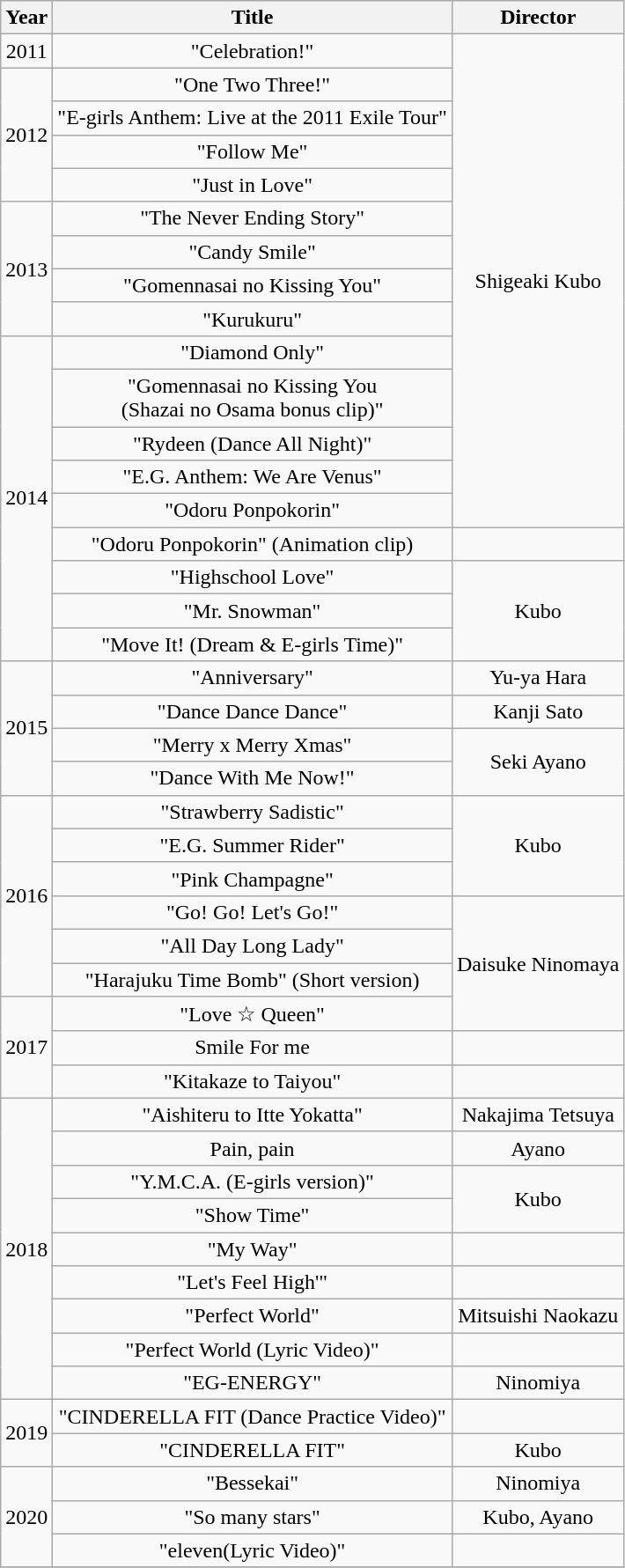<table class="wikitable plainrowheaders" style="text-align:center;">
<tr>
<th scope="col">Year</th>
<th>Title</th>
<th scope="col">Director</th>
</tr>
<tr>
<td>2011</td>
<td>"Celebration!"</td>
<td rowspan="14">Shigeaki Kubo</td>
</tr>
<tr>
<td rowspan="4">2012</td>
<td>"One Two Three!"</td>
</tr>
<tr>
<td>"E-girls Anthem: Live at the 2011 Exile Tour"</td>
</tr>
<tr>
<td>"Follow Me"</td>
</tr>
<tr>
<td>"Just in Love"</td>
</tr>
<tr>
<td rowspan="4">2013</td>
<td>"The Never Ending Story"</td>
</tr>
<tr>
<td>"Candy Smile"</td>
</tr>
<tr>
<td>"Gomennasai no Kissing You"</td>
</tr>
<tr>
<td>"Kurukuru"</td>
</tr>
<tr>
<td rowspan="9">2014</td>
<td>"Diamond Only"</td>
</tr>
<tr>
<td>"Gomennasai no Kissing You<br>(Shazai no Osama bonus clip)"</td>
</tr>
<tr>
<td>"Rydeen (Dance All Night)"</td>
</tr>
<tr>
<td>"E.G. Anthem: We Are Venus"</td>
</tr>
<tr>
<td>"Odoru Ponpokorin"</td>
</tr>
<tr>
<td>"Odoru Ponpokorin" (Animation clip)</td>
<td></td>
</tr>
<tr>
<td>"Highschool Love"</td>
<td rowspan="3">Kubo</td>
</tr>
<tr>
<td>"Mr. Snowman"</td>
</tr>
<tr>
<td>"Move It! (Dream & E-girls Time)"</td>
</tr>
<tr>
<td rowspan="4">2015</td>
<td>"Anniversary"</td>
<td>Yu-ya Hara</td>
</tr>
<tr>
<td>"Dance Dance Dance"</td>
<td>Kanji Sato</td>
</tr>
<tr>
<td>"Merry x Merry Xmas"</td>
<td rowspan="2">Seki Ayano</td>
</tr>
<tr>
<td>"Dance With Me Now!"</td>
</tr>
<tr>
<td rowspan="6">2016</td>
<td>"Strawberry Sadistic"</td>
<td rowspan="3">Kubo</td>
</tr>
<tr>
<td>"E.G. Summer Rider"</td>
</tr>
<tr>
<td>"Pink Champagne"</td>
</tr>
<tr>
<td>"Go! Go! Let's Go!"</td>
<td rowspan="4">Daisuke Ninomaya</td>
</tr>
<tr>
<td>"All Day Long Lady"</td>
</tr>
<tr>
<td>"Harajuku Time Bomb" (Short version)</td>
</tr>
<tr>
<td rowspan="3">2017</td>
<td>"Love ☆ Queen"</td>
</tr>
<tr>
<td>Smile For me</td>
<td></td>
</tr>
<tr>
<td>"Kitakaze to Taiyou"</td>
<td></td>
</tr>
<tr>
<td rowspan="9">2018</td>
<td>"Aishiteru to Itte Yokatta"</td>
<td>Nakajima Tetsuya</td>
</tr>
<tr>
<td>Pain, pain</td>
<td>Ayano</td>
</tr>
<tr>
<td>"Y.M.C.A. (E-girls version)"</td>
<td rowspan="2">Kubo</td>
</tr>
<tr>
<td>"Show Time"</td>
</tr>
<tr>
<td>"My Way"</td>
<td></td>
</tr>
<tr>
<td>"Let's Feel High'"</td>
<td></td>
</tr>
<tr>
<td>"Perfect World"</td>
<td>Mitsuishi Naokazu</td>
</tr>
<tr>
<td>"Perfect World (Lyric Video)"</td>
<td></td>
</tr>
<tr>
<td>"EG-ENERGY"</td>
<td>Ninomiya</td>
</tr>
<tr>
<td rowspan="2">2019</td>
<td>"CINDERELLA FIT (Dance Practice Video)"</td>
<td></td>
</tr>
<tr>
<td>"CINDERELLA FIT"</td>
<td>Kubo</td>
</tr>
<tr>
<td rowspan="3">2020</td>
<td>"Bessekai"</td>
<td>Ninomiya</td>
</tr>
<tr>
<td>"So many stars"</td>
<td>Kubo, Ayano</td>
</tr>
<tr>
<td>"eleven(Lyric Video)"</td>
<td></td>
</tr>
<tr>
</tr>
</table>
